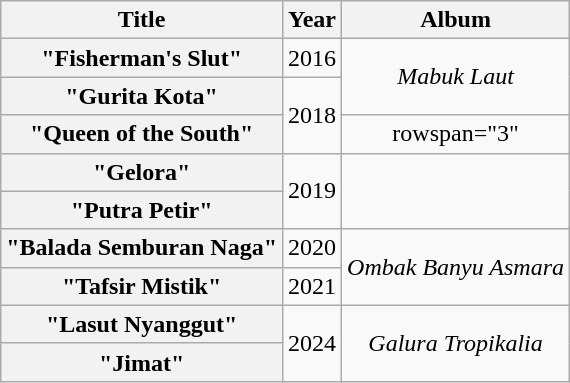<table class="wikitable plainrowheaders" style="text-align:center">
<tr>
<th scope="col">Title</th>
<th>Year</th>
<th scope="col">Album</th>
</tr>
<tr>
<th scope="row">"Fisherman's Slut"</th>
<td>2016</td>
<td rowspan="2"><em>Mabuk Laut</em></td>
</tr>
<tr>
<th scope="row">"Gurita Kota"</th>
<td rowspan="2">2018</td>
</tr>
<tr>
<th scope="row">"Queen of the South"</th>
<td>rowspan="3" </td>
</tr>
<tr>
<th scope="row">"Gelora"<br></th>
<td rowspan="2">2019</td>
</tr>
<tr>
<th scope="row">"Putra Petir"</th>
</tr>
<tr>
<th scope="row">"Balada Semburan Naga"<br></th>
<td>2020</td>
<td rowspan="2"><em>Ombak Banyu Asmara</em></td>
</tr>
<tr>
<th scope="row">"Tafsir Mistik"</th>
<td>2021</td>
</tr>
<tr>
<th scope="row">"Lasut Nyanggut"</th>
<td rowspan="2">2024</td>
<td rowspan="2"><em>Galura Tropikalia</em></td>
</tr>
<tr>
<th scope="row">"Jimat"<br></th>
</tr>
</table>
